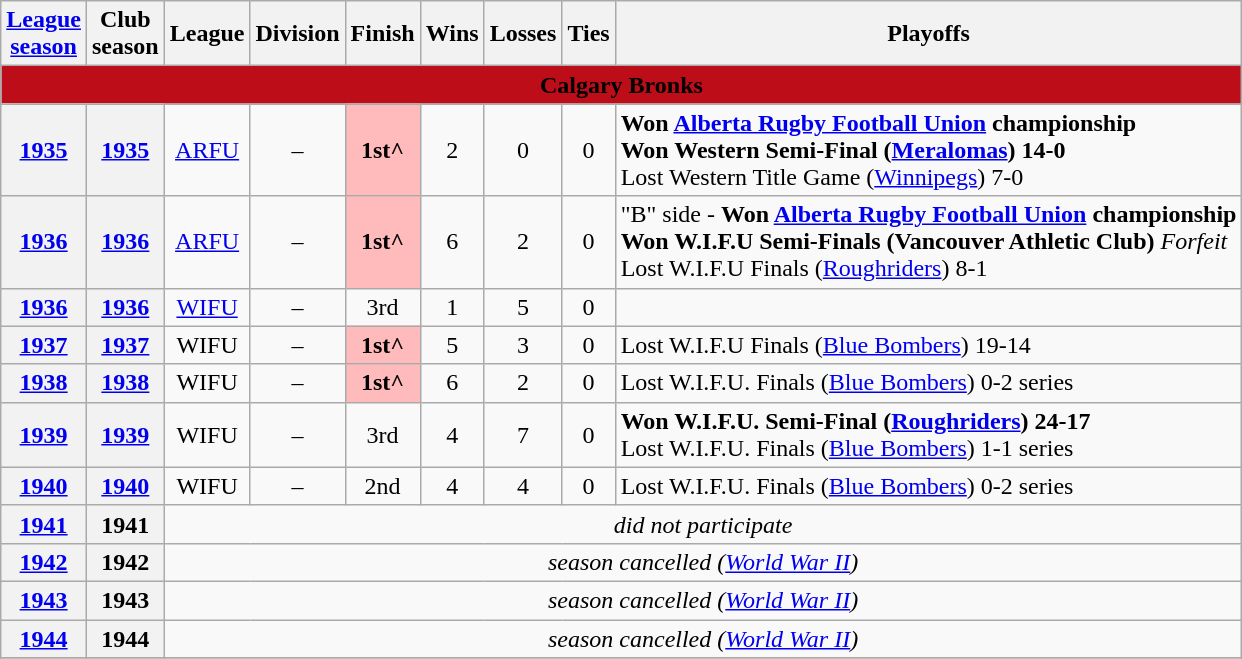<table class="wikitable">
<tr>
<th><a href='#'>League<br>season</a></th>
<th>Club<br>season</th>
<th>League</th>
<th>Division</th>
<th>Finish</th>
<th>Wins</th>
<th>Losses</th>
<th>Ties</th>
<th>Playoffs</th>
</tr>
<tr>
<td colspan="9" align=center bgcolor="#bd0d18"><span><strong>Calgary Bronks</strong></span></td>
</tr>
<tr>
<th align="center"><a href='#'>1935</a></th>
<th align="center"><a href='#'>1935</a></th>
<td align="center"><a href='#'>ARFU</a></td>
<td align="center">–</td>
<td align="center" bgcolor="#ffbbbb"><strong>1st^</strong></td>
<td align="center">2</td>
<td align="center">0</td>
<td align="center">0</td>
<td><strong>Won <a href='#'>Alberta Rugby Football Union</a> championship</strong><br><strong>Won Western Semi-Final (<a href='#'>Meralomas</a>) 14-0</strong><br>Lost Western Title Game (<a href='#'>Winnipegs</a>) 7-0</td>
</tr>
<tr>
<th align="center"><a href='#'>1936</a></th>
<th align="center"><a href='#'>1936</a></th>
<td align="center"><a href='#'>ARFU</a></td>
<td align="center">–</td>
<td align="center" bgcolor="#ffbbbb"><strong>1st^</strong></td>
<td align="center">6</td>
<td align="center">2</td>
<td align="center">0</td>
<td>"B" side - <strong>Won <a href='#'>Alberta Rugby Football Union</a> championship</strong><br><strong>Won W.I.F.U Semi-Finals (Vancouver Athletic Club)</strong> <em>Forfeit</em><br>Lost W.I.F.U Finals (<a href='#'>Roughriders</a>) 8-1</td>
</tr>
<tr>
<th align="center"><a href='#'>1936</a></th>
<th align="center"><a href='#'>1936</a></th>
<td align="center"><a href='#'>WIFU</a></td>
<td align="center">–</td>
<td align="center">3rd</td>
<td align="center">1</td>
<td align="center">5</td>
<td align="center">0</td>
<td></td>
</tr>
<tr>
<th align="center"><a href='#'>1937</a></th>
<th align="center"><a href='#'>1937</a></th>
<td align="center">WIFU</td>
<td align="center">–</td>
<td align="center" bgcolor="#ffbbbb"><strong>1st^</strong></td>
<td align="center">5</td>
<td align="center">3</td>
<td align="center">0</td>
<td>Lost W.I.F.U Finals (<a href='#'>Blue Bombers</a>) 19-14</td>
</tr>
<tr>
<th align="center"><a href='#'>1938</a></th>
<th align="center"><a href='#'>1938</a></th>
<td align="center">WIFU</td>
<td align="center">–</td>
<td align="center" bgcolor="#ffbbbb"><strong>1st^</strong></td>
<td align="center">6</td>
<td align="center">2</td>
<td align="center">0</td>
<td>Lost W.I.F.U. Finals (<a href='#'>Blue Bombers</a>) 0-2 series</td>
</tr>
<tr>
<th align="center"><a href='#'>1939</a></th>
<th align="center"><a href='#'>1939</a></th>
<td align="center">WIFU</td>
<td align="center">–</td>
<td align="center">3rd</td>
<td align="center">4</td>
<td align="center">7</td>
<td align="center">0</td>
<td><strong>Won W.I.F.U. Semi-Final (<a href='#'>Roughriders</a>) 24-17</strong><br>Lost W.I.F.U. Finals (<a href='#'>Blue Bombers</a>) 1-1 series</td>
</tr>
<tr>
<th align="center"><a href='#'>1940</a></th>
<th align="center"><a href='#'>1940</a></th>
<td align="center">WIFU</td>
<td align="center">–</td>
<td align="center">2nd</td>
<td align="center">4</td>
<td align="center">4</td>
<td align="center">0</td>
<td>Lost W.I.F.U. Finals (<a href='#'>Blue Bombers</a>) 0-2 series</td>
</tr>
<tr>
<th align="center"><a href='#'>1941</a></th>
<th align="center">1941</th>
<td align="center" colspan="7"><em>did not participate</em></td>
</tr>
<tr>
<th align="center"><a href='#'>1942</a></th>
<th align="center">1942</th>
<td align="center" colspan="7"><em>season cancelled (<a href='#'>World War II</a>)</em></td>
</tr>
<tr>
<th align="center"><a href='#'>1943</a></th>
<th align="center">1943</th>
<td align="center" colspan="7"><em>season cancelled (<a href='#'>World War II</a>)</em></td>
</tr>
<tr>
<th align="center"><a href='#'>1944</a></th>
<th align="center">1944</th>
<td align="center" colspan="7"><em>season cancelled (<a href='#'>World War II</a>)</em></td>
</tr>
<tr>
</tr>
</table>
